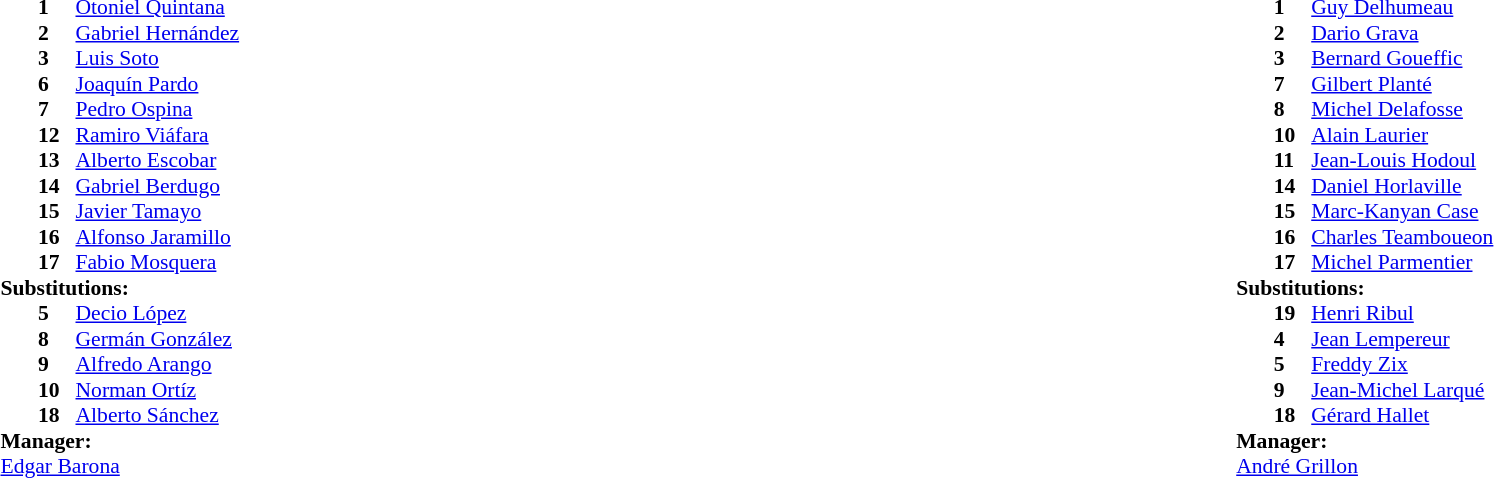<table width="100%">
<tr>
<td valign="top" width="40%"><br><table style="font-size:90%" cellspacing="0" cellpadding="0">
<tr>
<th width=25></th>
<th width=25></th>
</tr>
<tr>
<td></td>
<td><strong>1</strong></td>
<td><a href='#'>Otoniel Quintana</a></td>
</tr>
<tr>
<td></td>
<td><strong>2</strong></td>
<td><a href='#'>Gabriel Hernández</a></td>
<td></td>
</tr>
<tr>
<td></td>
<td><strong>3</strong></td>
<td><a href='#'>Luis Soto</a></td>
</tr>
<tr>
<td></td>
<td><strong>6</strong></td>
<td><a href='#'>Joaquín Pardo</a></td>
</tr>
<tr>
<td></td>
<td><strong>7</strong></td>
<td><a href='#'>Pedro Ospina</a></td>
</tr>
<tr>
<td></td>
<td><strong>12</strong></td>
<td><a href='#'>Ramiro Viáfara</a></td>
</tr>
<tr>
<td></td>
<td><strong>13</strong></td>
<td><a href='#'>Alberto Escobar</a></td>
</tr>
<tr>
<td></td>
<td><strong>14</strong></td>
<td><a href='#'>Gabriel Berdugo</a></td>
</tr>
<tr>
<td></td>
<td><strong>15</strong></td>
<td><a href='#'>Javier Tamayo</a></td>
<td></td>
<td></td>
</tr>
<tr>
<td></td>
<td><strong>16</strong></td>
<td><a href='#'>Alfonso Jaramillo</a></td>
<td></td>
<td></td>
</tr>
<tr>
<td></td>
<td><strong>17</strong></td>
<td><a href='#'>Fabio Mosquera</a></td>
</tr>
<tr>
<td colspan=3><strong>Substitutions:</strong></td>
</tr>
<tr>
<td></td>
<td><strong>5</strong></td>
<td><a href='#'>Decio López</a></td>
</tr>
<tr>
<td></td>
<td><strong>8</strong></td>
<td><a href='#'>Germán González</a></td>
</tr>
<tr>
<td></td>
<td><strong>9</strong></td>
<td><a href='#'>Alfredo Arango</a></td>
<td></td>
<td></td>
</tr>
<tr>
<td></td>
<td><strong>10</strong></td>
<td><a href='#'>Norman Ortíz</a></td>
<td></td>
<td></td>
</tr>
<tr>
<td></td>
<td><strong>18</strong></td>
<td><a href='#'>Alberto Sánchez</a></td>
</tr>
<tr>
<td colspan=3><strong>Manager:</strong></td>
</tr>
<tr>
<td colspan=3> <a href='#'>Edgar Barona</a></td>
</tr>
</table>
</td>
<td valign="top" width="50%"><br><table style="font-size:90%; margin:auto" cellspacing="0" cellpadding="0">
<tr>
<th width=25></th>
<th width=25></th>
</tr>
<tr>
<td></td>
<td><strong>1</strong></td>
<td><a href='#'>Guy Delhumeau</a></td>
</tr>
<tr>
<td></td>
<td><strong>2</strong></td>
<td><a href='#'>Dario Grava</a></td>
</tr>
<tr>
<td></td>
<td><strong>3</strong></td>
<td><a href='#'>Bernard Goueffic</a></td>
</tr>
<tr>
<td></td>
<td><strong>7</strong></td>
<td><a href='#'>Gilbert Planté</a></td>
</tr>
<tr>
<td></td>
<td><strong>8</strong></td>
<td><a href='#'>Michel Delafosse</a></td>
</tr>
<tr>
<td></td>
<td><strong>10</strong></td>
<td><a href='#'>Alain Laurier</a></td>
<td></td>
<td></td>
</tr>
<tr>
<td></td>
<td><strong>11</strong></td>
<td><a href='#'>Jean-Louis Hodoul</a></td>
</tr>
<tr>
<td></td>
<td><strong>14</strong></td>
<td><a href='#'>Daniel Horlaville</a></td>
</tr>
<tr>
<td></td>
<td><strong>15</strong></td>
<td><a href='#'>Marc-Kanyan Case</a></td>
</tr>
<tr>
<td></td>
<td><strong>16</strong></td>
<td><a href='#'>Charles Teamboueon</a></td>
</tr>
<tr>
<td></td>
<td><strong>17</strong></td>
<td><a href='#'>Michel Parmentier</a></td>
<td></td>
<td></td>
</tr>
<tr>
<td colspan=3><strong>Substitutions:</strong></td>
</tr>
<tr>
<td></td>
<td><strong>19</strong></td>
<td><a href='#'>Henri Ribul</a></td>
</tr>
<tr>
<td></td>
<td><strong>4</strong></td>
<td><a href='#'>Jean Lempereur</a></td>
</tr>
<tr>
<td></td>
<td><strong>5</strong></td>
<td><a href='#'>Freddy Zix</a></td>
</tr>
<tr>
<td></td>
<td><strong>9</strong></td>
<td><a href='#'>Jean-Michel Larqué</a></td>
<td></td>
<td></td>
</tr>
<tr>
<td></td>
<td><strong>18</strong></td>
<td><a href='#'>Gérard Hallet</a></td>
<td></td>
<td></td>
</tr>
<tr>
<td colspan=3><strong>Manager:</strong></td>
</tr>
<tr>
<td colspan=3> <a href='#'>André Grillon</a></td>
</tr>
</table>
</td>
</tr>
</table>
